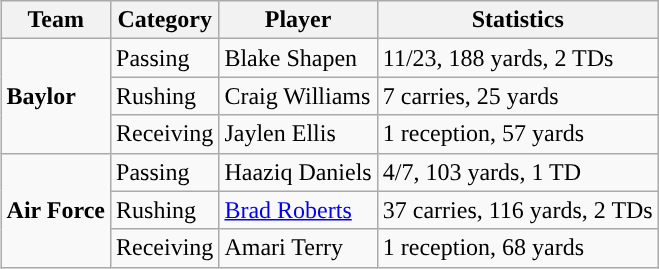<table class="wikitable" style="float: right;">
<tr>
<th>Team</th>
<th>Category</th>
<th>Player</th>
<th>Statistics</th>
</tr>
<tr>
<td rowspan=3><strong>Baylor</strong></td>
<td>Passing</td>
<td>Blake Shapen</td>
<td>11/23, 188 yards, 2 TDs</td>
</tr>
<tr>
<td>Rushing</td>
<td>Craig Williams</td>
<td>7 carries, 25 yards</td>
</tr>
<tr>
<td>Receiving</td>
<td>Jaylen Ellis</td>
<td>1 reception, 57 yards</td>
</tr>
<tr>
<td rowspan=3><strong>Air Force</strong></td>
<td>Passing</td>
<td>Haaziq Daniels</td>
<td>4/7, 103 yards, 1 TD</td>
</tr>
<tr>
<td>Rushing</td>
<td><a href='#'>Brad Roberts</a></td>
<td>37 carries, 116 yards, 2 TDs</td>
</tr>
<tr>
<td>Receiving</td>
<td>Amari Terry</td>
<td>1 reception, 68 yards</td>
</tr>
</table>
